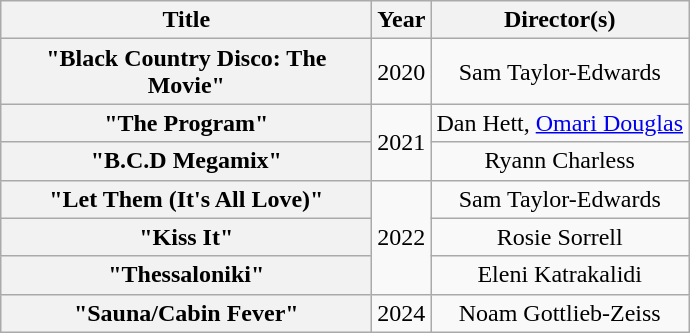<table class="wikitable plainrowheaders" style="text-align:center;">
<tr>
<th scope="col" style="width:15em;">Title</th>
<th scope="col" style="width:1em;">Year</th>
<th scope="col">Director(s)</th>
</tr>
<tr>
<th scope="row">"Black Country Disco: The Movie"</th>
<td rowspan="1">2020</td>
<td>Sam Taylor-Edwards</td>
</tr>
<tr>
<th scope="row">"The Program"</th>
<td rowspan="2">2021</td>
<td>Dan Hett, <a href='#'>Omari Douglas</a></td>
</tr>
<tr>
<th scope="row">"B.C.D Megamix"</th>
<td>Ryann Charless</td>
</tr>
<tr>
<th scope="row">"Let Them (It's All Love)"</th>
<td rowspan="3">2022</td>
<td>Sam Taylor-Edwards</td>
</tr>
<tr>
<th scope="row">"Kiss It"</th>
<td>Rosie Sorrell</td>
</tr>
<tr>
<th scope="row">"Thessaloniki"</th>
<td>Eleni Katrakalidi</td>
</tr>
<tr>
<th scope="row">"Sauna/Cabin Fever"</th>
<td rowspan="3">2024</td>
<td>Noam Gottlieb-Zeiss</td>
</tr>
</table>
